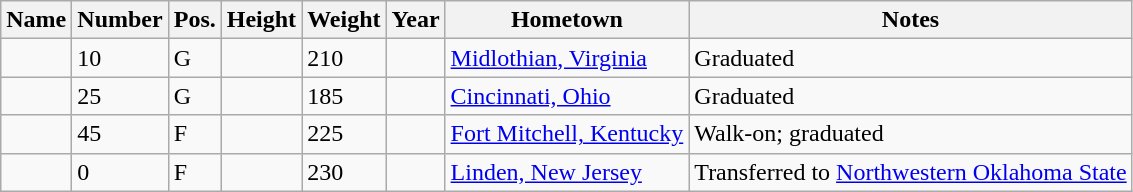<table class="wikitable sortable" border="1">
<tr>
<th>Name</th>
<th>Number</th>
<th>Pos.</th>
<th>Height</th>
<th>Weight</th>
<th>Year</th>
<th>Hometown</th>
<th class="unsortable">Notes</th>
</tr>
<tr>
<td></td>
<td>10</td>
<td>G</td>
<td></td>
<td>210</td>
<td></td>
<td><a href='#'>Midlothian, Virginia</a></td>
<td>Graduated</td>
</tr>
<tr>
<td></td>
<td>25</td>
<td>G</td>
<td></td>
<td>185</td>
<td></td>
<td><a href='#'>Cincinnati, Ohio</a></td>
<td>Graduated</td>
</tr>
<tr>
<td></td>
<td>45</td>
<td>F</td>
<td></td>
<td>225</td>
<td></td>
<td><a href='#'>Fort Mitchell, Kentucky</a></td>
<td>Walk-on; graduated</td>
</tr>
<tr>
<td></td>
<td>0</td>
<td>F</td>
<td></td>
<td>230</td>
<td></td>
<td><a href='#'>Linden, New Jersey</a></td>
<td>Transferred to <a href='#'>Northwestern Oklahoma State</a></td>
</tr>
</table>
